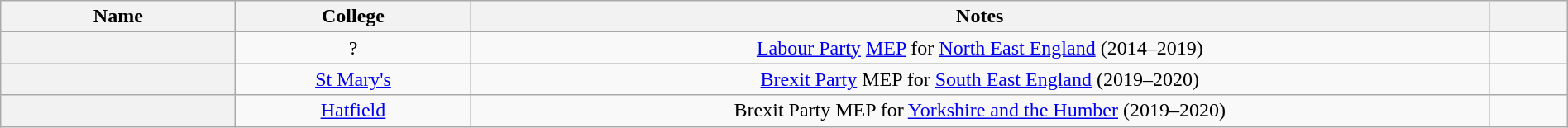<table class="wikitable sortable" style="width:100%">
<tr>
<th width="15%">Name</th>
<th width="15%">College</th>
<th width="65%">Notes</th>
<th width="5%"></th>
</tr>
<tr valign="top">
<th scope=row></th>
<td align="center">?</td>
<td align="center"><a href='#'>Labour Party</a> <a href='#'>MEP</a> for <a href='#'>North East England</a> (2014–2019)</td>
<td align="center"></td>
</tr>
<tr valign="top">
<th scope=row></th>
<td align="center"><a href='#'>St Mary's</a></td>
<td align="center"><a href='#'>Brexit Party</a> MEP for <a href='#'>South East England</a> (2019–2020)</td>
<td align="center"></td>
</tr>
<tr valign="top">
<th scope=row></th>
<td align="center"><a href='#'>Hatfield</a></td>
<td align="center">Brexit Party MEP for <a href='#'>Yorkshire and the Humber</a> (2019–2020)</td>
<td align="center"></td>
</tr>
</table>
